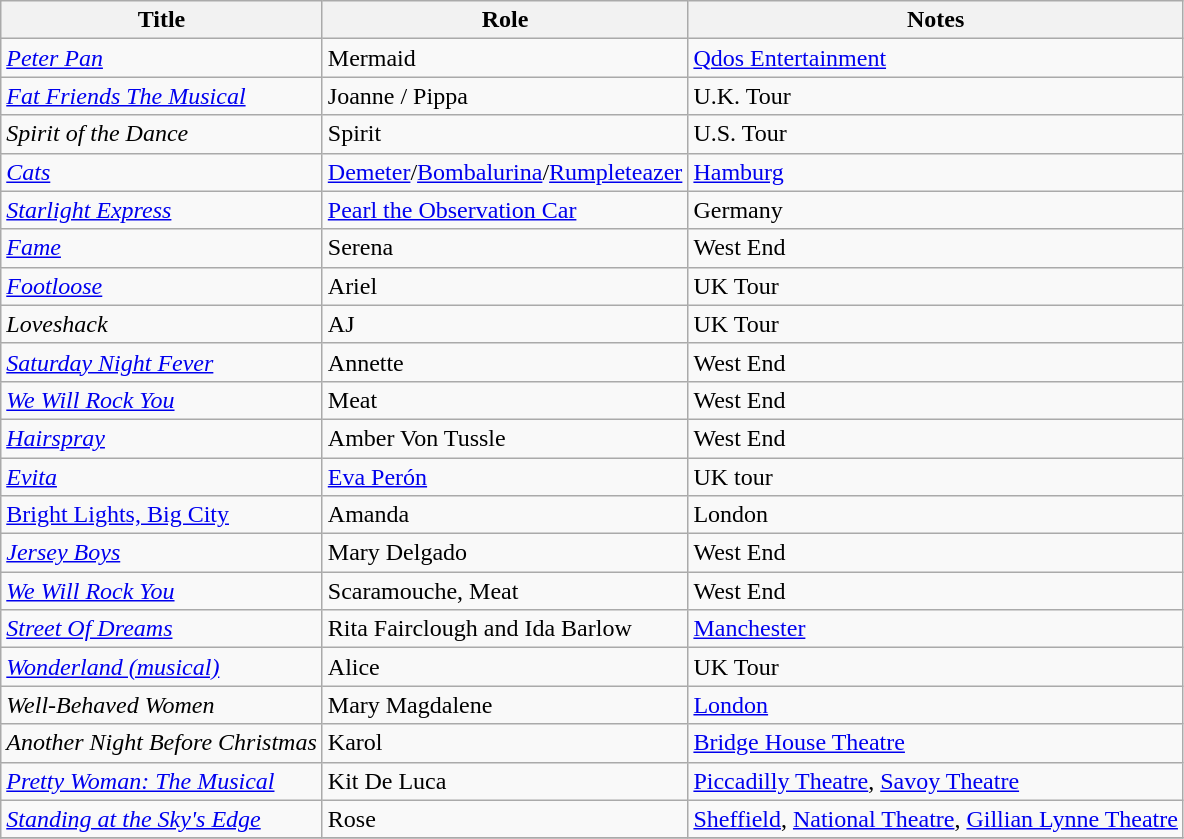<table class="wikitable sortable">
<tr>
<th>Title</th>
<th>Role</th>
<th class="unsortable">Notes</th>
</tr>
<tr>
<td><em><a href='#'>Peter Pan</a></em></td>
<td>Mermaid</td>
<td><a href='#'>Qdos Entertainment</a></td>
</tr>
<tr>
<td><em><a href='#'>Fat Friends The Musical</a></em></td>
<td>Joanne / Pippa</td>
<td>U.K. Tour</td>
</tr>
<tr>
<td><em>Spirit of the Dance</em></td>
<td>Spirit</td>
<td>U.S. Tour</td>
</tr>
<tr>
<td><em><a href='#'>Cats</a></em></td>
<td><a href='#'>Demeter</a>/<a href='#'>Bombalurina</a>/<a href='#'>Rumpleteazer</a></td>
<td><a href='#'>Hamburg</a></td>
</tr>
<tr>
<td><em><a href='#'>Starlight Express</a></em></td>
<td><a href='#'>Pearl the Observation Car</a></td>
<td>Germany</td>
</tr>
<tr>
<td><em><a href='#'>Fame</a></em></td>
<td>Serena</td>
<td>West End</td>
</tr>
<tr>
<td><em><a href='#'>Footloose</a></em></td>
<td>Ariel</td>
<td>UK Tour</td>
</tr>
<tr>
<td><em>Loveshack</em></td>
<td>AJ</td>
<td>UK Tour</td>
</tr>
<tr>
<td><em><a href='#'>Saturday Night Fever</a></em></td>
<td>Annette</td>
<td>West End</td>
</tr>
<tr>
<td><em><a href='#'>We Will Rock You</a></em></td>
<td>Meat</td>
<td>West End</td>
</tr>
<tr>
<td><em><a href='#'>Hairspray</a></em></td>
<td>Amber Von Tussle</td>
<td>West End</td>
</tr>
<tr>
<td><em><a href='#'>Evita</a></em></td>
<td><a href='#'>Eva Perón</a></td>
<td>UK tour</td>
</tr>
<tr>
<td><a href='#'>Bright Lights, Big City</a></td>
<td>Amanda</td>
<td>London</td>
</tr>
<tr>
<td><em><a href='#'>Jersey Boys</a></em></td>
<td>Mary Delgado</td>
<td>West End</td>
</tr>
<tr>
<td><em><a href='#'>We Will Rock You</a></em></td>
<td>Scaramouche, Meat</td>
<td>West End</td>
</tr>
<tr>
<td><em><a href='#'>Street Of Dreams</a></em></td>
<td>Rita Fairclough and Ida Barlow</td>
<td><a href='#'>Manchester</a></td>
</tr>
<tr>
<td><em><a href='#'>Wonderland (musical)</a></em></td>
<td>Alice</td>
<td>UK Tour</td>
</tr>
<tr>
<td><em>Well-Behaved Women</em></td>
<td>Mary Magdalene</td>
<td><a href='#'>London</a></td>
</tr>
<tr>
<td><em>Another Night Before Christmas</em></td>
<td>Karol</td>
<td><a href='#'>Bridge House Theatre</a></td>
</tr>
<tr>
<td><em> <a href='#'>Pretty Woman: The Musical</a></em></td>
<td>Kit De Luca</td>
<td><a href='#'>Piccadilly Theatre</a>, <a href='#'>Savoy Theatre</a></td>
</tr>
<tr>
<td><a href='#'><em>Standing at the Sky's Edge</em></a></td>
<td>Rose</td>
<td><a href='#'>Sheffield</a>, <a href='#'>National Theatre</a>, <a href='#'>Gillian Lynne Theatre</a></td>
</tr>
<tr>
</tr>
</table>
